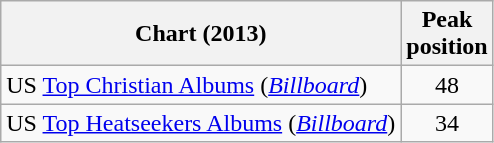<table class="wikitable sortable">
<tr>
<th>Chart (2013)</th>
<th>Peak<br>position</th>
</tr>
<tr>
<td>US <a href='#'>Top Christian Albums</a> (<em><a href='#'>Billboard</a></em>)</td>
<td align=center>48</td>
</tr>
<tr>
<td>US <a href='#'>Top Heatseekers Albums</a> (<em><a href='#'>Billboard</a></em>)</td>
<td align=center>34</td>
</tr>
</table>
